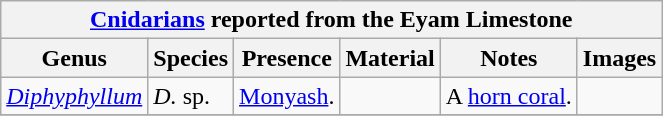<table class="wikitable" align="center">
<tr>
<th colspan="6" align="center"><strong><a href='#'>Cnidarians</a> reported from the Eyam Limestone</strong></th>
</tr>
<tr>
<th>Genus</th>
<th>Species</th>
<th>Presence</th>
<th><strong>Material</strong></th>
<th>Notes</th>
<th>Images</th>
</tr>
<tr>
<td><em><a href='#'>Diphyphyllum</a></em></td>
<td><em>D.</em> sp.</td>
<td><a href='#'>Monyash</a>.</td>
<td></td>
<td>A <a href='#'>horn coral</a>.</td>
<td></td>
</tr>
<tr>
</tr>
</table>
